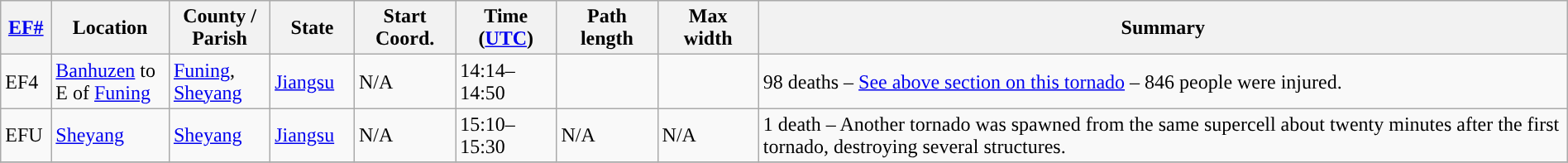<table class="wikitable sortable" style="width:100%;">
<tr>
<th scope="col"  style="width:3%; text-align:center;"><a href='#'>EF#</a></th>
<th scope="col"  style="width:7%; text-align:center;" class="unsortable">Location</th>
<th scope="col"  style="width:6%; text-align:center;" class="unsortable">County / Parish</th>
<th scope="col"  style="width:5%; text-align:center;">State</th>
<th scope="col"  style="width:6%; text-align:center;">Start Coord.</th>
<th scope="col"  style="width:6%; text-align:center;">Time (<a href='#'>UTC</a>)</th>
<th scope="col"  style="width:6%; text-align:center;">Path length</th>
<th scope="col"  style="width:6%; text-align:center;">Max width</th>
<th scope="col" class="unsortable" style="width:48%; text-align:center;">Summary</th>
</tr>
<tr>
<td>EF4</td>
<td><a href='#'>Banhuzen</a> to E of <a href='#'>Funing</a></td>
<td><a href='#'>Funing</a>, <a href='#'>Sheyang</a></td>
<td><a href='#'>Jiangsu</a></td>
<td>N/A</td>
<td>14:14–14:50</td>
<td></td>
<td></td>
<td>98 deaths – <a href='#'>See above section on this tornado</a> – 846 people were injured.</td>
</tr>
<tr>
<td>EFU</td>
<td><a href='#'>Sheyang</a></td>
<td><a href='#'>Sheyang</a></td>
<td><a href='#'>Jiangsu</a></td>
<td>N/A</td>
<td>15:10–15:30</td>
<td>N/A</td>
<td>N/A</td>
<td>1 death – Another tornado was spawned from the same supercell about twenty minutes after the first tornado, destroying several structures.</td>
</tr>
<tr>
</tr>
</table>
